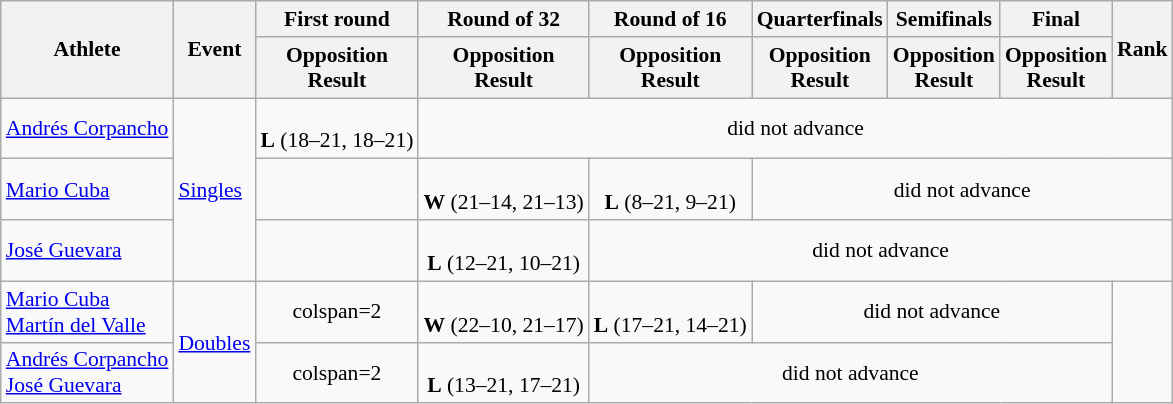<table class="wikitable" style="font-size:90%">
<tr>
<th rowspan="2">Athlete</th>
<th rowspan="2">Event</th>
<th>First round</th>
<th>Round of 32</th>
<th>Round of 16</th>
<th>Quarterfinals</th>
<th>Semifinals</th>
<th>Final</th>
<th rowspan="2">Rank</th>
</tr>
<tr>
<th>Opposition<br>Result</th>
<th>Opposition<br>Result</th>
<th>Opposition<br>Result</th>
<th>Opposition<br>Result</th>
<th>Opposition<br>Result</th>
<th>Opposition<br>Result</th>
</tr>
<tr align=center>
<td align=left><a href='#'>Andrés Corpancho</a></td>
<td align=left rowspan=3><a href='#'>Singles</a></td>
<td><br><strong>L</strong> (18–21, 18–21)</td>
<td colspan=6>did not advance</td>
</tr>
<tr align=center>
<td align=left><a href='#'>Mario Cuba</a></td>
<td></td>
<td><br><strong>W</strong> (21–14, 21–13)</td>
<td><br><strong>L</strong> (8–21, 9–21)</td>
<td colspan=4>did not advance</td>
</tr>
<tr align=center>
<td align=left><a href='#'>José Guevara</a></td>
<td></td>
<td><br><strong>L</strong> (12–21, 10–21)</td>
<td colspan=5>did not advance</td>
</tr>
<tr align=center>
<td align=left><a href='#'>Mario Cuba</a><br><a href='#'>Martín del Valle</a></td>
<td align=left rowspan=2><a href='#'>Doubles</a></td>
<td>colspan=2 </td>
<td><br><strong>W</strong> (22–10, 21–17)</td>
<td><br><strong>L</strong> (17–21, 14–21)</td>
<td colspan=3>did not advance</td>
</tr>
<tr align=center>
<td align=left><a href='#'>Andrés Corpancho</a><br><a href='#'>José Guevara</a></td>
<td>colspan=2 </td>
<td><br><strong>L</strong> (13–21, 17–21)</td>
<td colspan=4>did not advance</td>
</tr>
</table>
